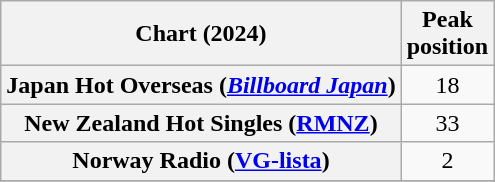<table class="wikitable sortable plainrowheaders" style="text-align:center">
<tr>
<th scope="col">Chart (2024)</th>
<th scope="col">Peak<br>position</th>
</tr>
<tr>
<th scope="row">Japan Hot Overseas (<em><a href='#'>Billboard Japan</a></em>)</th>
<td>18</td>
</tr>
<tr>
<th scope="row">New Zealand Hot Singles (<a href='#'>RMNZ</a>)</th>
<td>33</td>
</tr>
<tr>
<th scope="row">Norway Radio (<a href='#'>VG-lista</a>)</th>
<td>2</td>
</tr>
<tr>
</tr>
<tr>
</tr>
</table>
